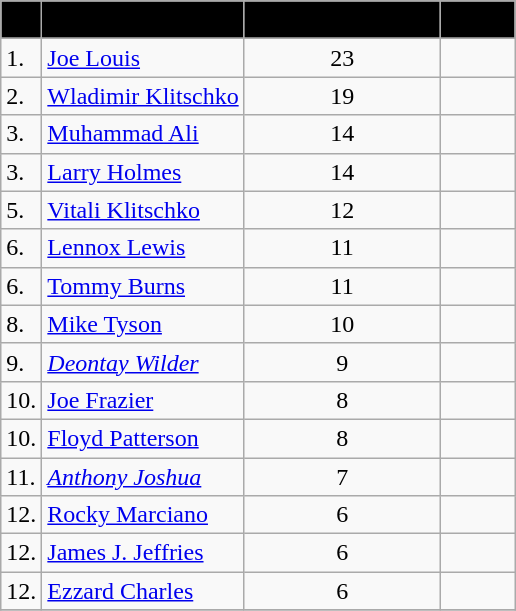<table class="wikitable sortable">
<tr>
<th style="background: #D1EEEE; background: black;« width=»10%"><span></span></th>
<th style="background: #D1EEEE; background: black;« width=»10%"><span>Name</span></th>
<th style="background: #D1EEEE; background: black;« width=»10%"><span>Title fight finishes</span></th>
<th style="background: #D1EEEE; background: black;« width=»10%"><span>Fights</span></th>
</tr>
<tr>
</tr>
<tr bgcolor=>
<td>1.</td>
<td><a href='#'>Joe Louis</a></td>
<td align="center">23</td>
<td></td>
</tr>
<tr>
<td>2.</td>
<td><a href='#'>Wladimir Klitschko</a></td>
<td align="center">19</td>
<td></td>
</tr>
<tr>
<td>3.</td>
<td><a href='#'>Muhammad Ali</a></td>
<td align="center">14</td>
<td></td>
</tr>
<tr>
<td>3.</td>
<td><a href='#'>Larry Holmes</a></td>
<td align="center">14</td>
<td></td>
</tr>
<tr>
<td>5.</td>
<td><a href='#'>Vitali Klitschko</a></td>
<td align="center">12</td>
<td></td>
</tr>
<tr>
<td>6.</td>
<td><a href='#'>Lennox Lewis</a></td>
<td align="center">11</td>
<td></td>
</tr>
<tr>
<td>6.</td>
<td><a href='#'>Tommy Burns</a></td>
<td align="center">11</td>
<td></td>
</tr>
<tr>
<td>8.</td>
<td><a href='#'>Mike Tyson</a></td>
<td align="center">10</td>
<td></td>
</tr>
<tr>
<td>9.</td>
<td><em><a href='#'>Deontay Wilder</a></em></td>
<td align="center">9</td>
<td></td>
</tr>
<tr>
<td>10.</td>
<td><a href='#'>Joe Frazier</a></td>
<td align="center">8</td>
<td></td>
</tr>
<tr>
<td>10.</td>
<td><a href='#'>Floyd Patterson</a></td>
<td align="center">8</td>
<td></td>
</tr>
<tr>
<td>11.</td>
<td><em><a href='#'>Anthony Joshua</a></em></td>
<td align="center">7</td>
<td></td>
</tr>
<tr>
<td>12.</td>
<td><a href='#'>Rocky Marciano</a></td>
<td align="center">6</td>
<td></td>
</tr>
<tr>
<td>12.</td>
<td><a href='#'>James J. Jeffries</a></td>
<td align="center">6</td>
<td></td>
</tr>
<tr>
<td>12.</td>
<td><a href='#'>Ezzard Charles</a></td>
<td align="center">6</td>
<td></td>
</tr>
<tr>
</tr>
</table>
